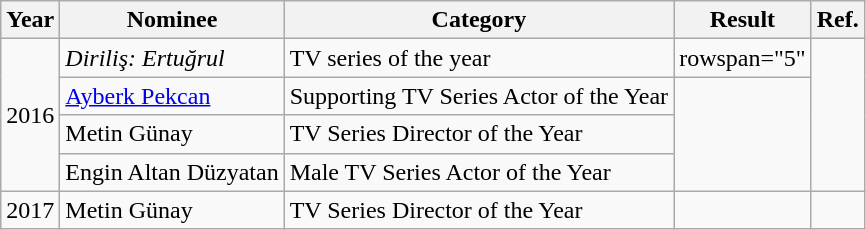<table class="wikitable">
<tr>
<th>Year</th>
<th>Nominee</th>
<th>Category</th>
<th>Result</th>
<th>Ref.</th>
</tr>
<tr>
<td rowspan="4">2016</td>
<td><em>Diriliş: Ertuğrul</em></td>
<td>TV series of the year</td>
<td>rowspan="5" </td>
<td style = "text-align: center;" rowspan = "4"></td>
</tr>
<tr>
<td><a href='#'>Ayberk Pekcan</a></td>
<td>Supporting TV Series Actor of the Year</td>
</tr>
<tr>
<td>Metin Günay</td>
<td>TV Series Director of the Year</td>
</tr>
<tr>
<td>Engin Altan Düzyatan</td>
<td>Male TV Series Actor of the Year</td>
</tr>
<tr>
<td>2017</td>
<td>Metin Günay</td>
<td>TV Series Director of the Year</td>
<td style = "text-align: center;"></td>
</tr>
</table>
